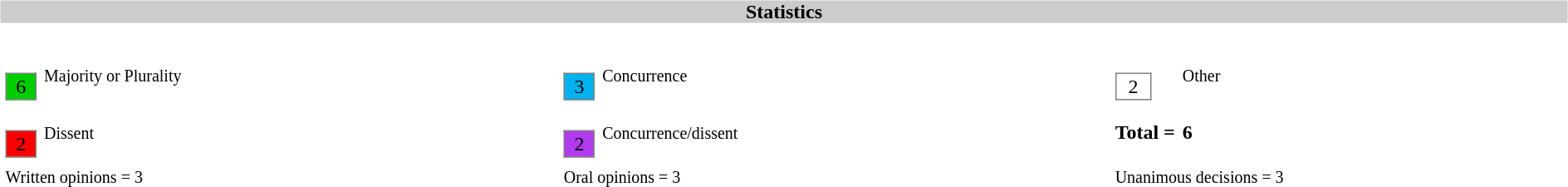<table width=100%>
<tr>
<td><br><table width=100% align=center cellpadding=0 cellspacing=0>
<tr>
<th bgcolor=#CCCCCC>Statistics</th>
</tr>
<tr>
<td><br><table width=100% cellpadding="2" cellspacing="2" border="0"width=25px>
<tr>
<td><br><table border="1" style="border-collapse:collapse;">
<tr>
<td align=center bgcolor=#00CD00 width=25px>6</td>
</tr>
</table>
</td>
<td><small>Majority or Plurality</small></td>
<td width=25px><br><table border="1" style="border-collapse:collapse;">
<tr>
<td align=center width=25px bgcolor=#00B2EE>3</td>
</tr>
</table>
</td>
<td><small>Concurrence</small></td>
<td width=25px><br><table border="1" style="border-collapse:collapse;">
<tr>
<td align=center width=25px bgcolor=white>2</td>
</tr>
</table>
</td>
<td><small>Other</small></td>
</tr>
<tr>
<td width=25px><br><table border="1" style="border-collapse:collapse;">
<tr>
<td align=center width=25px bgcolor=red>2</td>
</tr>
</table>
</td>
<td><small>Dissent</small></td>
<td width=25px><br><table border="1" style="border-collapse:collapse;">
<tr>
<td align=center width=25px bgcolor=#B23AEE>2</td>
</tr>
</table>
</td>
<td><small>Concurrence/dissent</small></td>
<td white-space: nowrap><strong>Total = </strong></td>
<td><strong>6</strong></td>
</tr>
<tr>
<td colspan=2><small>Written opinions = 3</small></td>
<td colspan=2><small>Oral opinions = 3</small></td>
<td colspan=2><small> Unanimous decisions = 3</small></td>
</tr>
</table>
</td>
</tr>
</table>
</td>
</tr>
</table>
